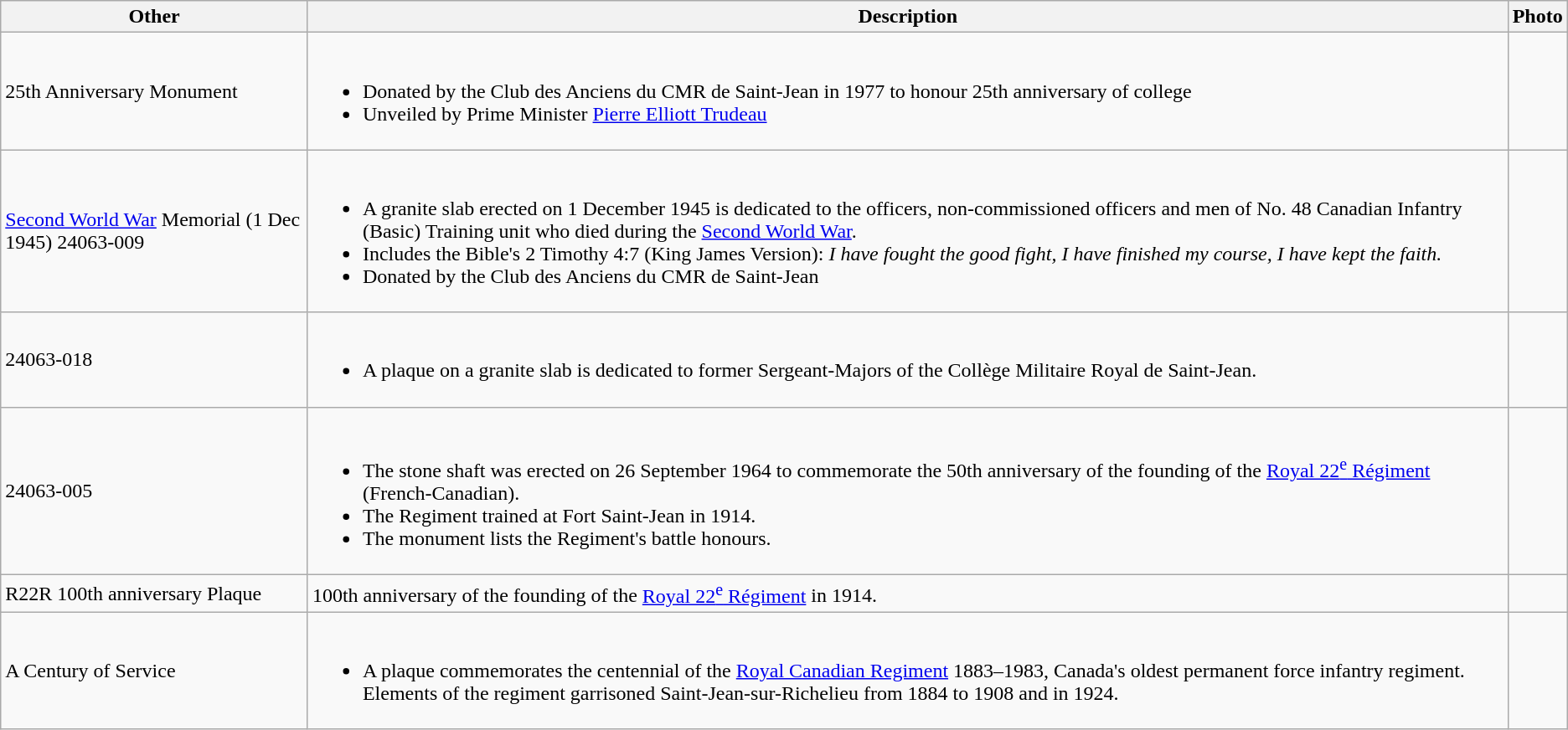<table class="wikitable">
<tr>
<th>Other</th>
<th>Description</th>
<th>Photo</th>
</tr>
<tr>
<td>25th Anniversary Monument</td>
<td><br><ul><li>Donated by the Club des Anciens du CMR de Saint-Jean in 1977 to honour 25th anniversary of college</li><li>Unveiled by Prime Minister <a href='#'>Pierre Elliott Trudeau</a></li></ul></td>
<td></td>
</tr>
<tr>
<td><a href='#'>Second World War</a> Memorial (1 Dec 1945) 24063-009</td>
<td><br><ul><li>A granite slab erected on 1 December 1945 is dedicated to the officers, non-commissioned officers and men of No. 48 Canadian Infantry (Basic) Training unit who died during the <a href='#'>Second World War</a>.</li><li>Includes the Bible's 2 Timothy 4:7 (King James Version): <em>I have fought the good fight, I have finished my course, I have kept the faith.</em></li><li>Donated by the Club des Anciens du CMR de Saint-Jean</li></ul></td>
<td></td>
</tr>
<tr>
<td>24063-018</td>
<td><br><ul><li>A plaque on a granite slab is dedicated to former Sergeant-Majors of the Collège Militaire Royal de Saint-Jean.</li></ul></td>
<td></td>
</tr>
<tr>
<td>24063-005</td>
<td><br><ul><li>The stone shaft was erected on 26 September 1964 to commemorate the 50th anniversary of the founding of the <a href='#'>Royal 22<sup>e</sup> Régiment</a> (French-Canadian).</li><li>The Regiment trained at Fort Saint-Jean in 1914.</li><li>The monument lists the Regiment's battle honours.</li></ul></td>
<td></td>
</tr>
<tr>
<td>R22R 100th anniversary Plaque</td>
<td>100th anniversary of the founding of the <a href='#'>Royal 22<sup>e</sup> Régiment</a> in 1914.</td>
<td></td>
</tr>
<tr>
<td>A Century of Service</td>
<td><br><ul><li>A plaque commemorates the centennial of the <a href='#'>Royal Canadian Regiment</a> 1883–1983, Canada's oldest permanent force infantry regiment. Elements of the regiment garrisoned Saint-Jean-sur-Richelieu from 1884 to 1908 and in 1924.</li></ul></td>
<td></td>
</tr>
</table>
